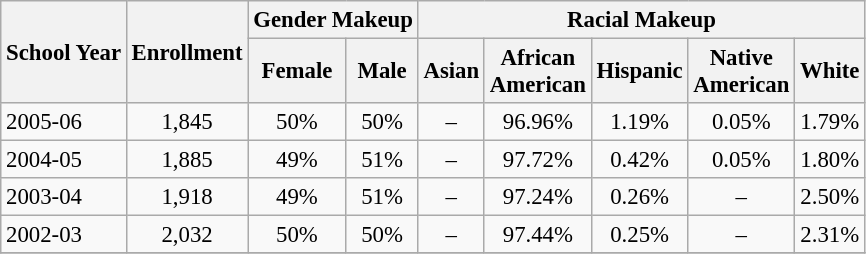<table class="wikitable" style="font-size: 95%;">
<tr>
<th rowspan="2">School Year</th>
<th rowspan="2">Enrollment</th>
<th colspan="2">Gender Makeup</th>
<th colspan="5">Racial Makeup</th>
</tr>
<tr>
<th>Female</th>
<th>Male</th>
<th>Asian</th>
<th>African <br>American</th>
<th>Hispanic</th>
<th>Native <br>American</th>
<th>White</th>
</tr>
<tr>
<td align="left">2005-06</td>
<td align="center">1,845</td>
<td align="center">50%</td>
<td align="center">50%</td>
<td align="center">–</td>
<td align="center">96.96%</td>
<td align="center">1.19%</td>
<td align="center">0.05%</td>
<td align="center">1.79%</td>
</tr>
<tr>
<td align="left">2004-05</td>
<td align="center">1,885</td>
<td align="center">49%</td>
<td align="center">51%</td>
<td align="center">–</td>
<td align="center">97.72%</td>
<td align="center">0.42%</td>
<td align="center">0.05%</td>
<td align="center">1.80%</td>
</tr>
<tr>
<td align="left">2003-04</td>
<td align="center">1,918</td>
<td align="center">49%</td>
<td align="center">51%</td>
<td align="center">–</td>
<td align="center">97.24%</td>
<td align="center">0.26%</td>
<td align="center">–</td>
<td align="center">2.50%</td>
</tr>
<tr>
<td align="left">2002-03</td>
<td align="center">2,032</td>
<td align="center">50%</td>
<td align="center">50%</td>
<td align="center">–</td>
<td align="center">97.44%</td>
<td align="center">0.25%</td>
<td align="center">–</td>
<td align="center">2.31%</td>
</tr>
<tr>
</tr>
</table>
